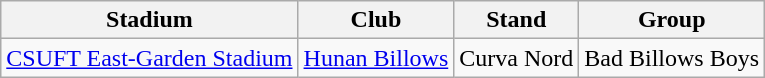<table class="wikitable">
<tr>
<th>Stadium</th>
<th>Club</th>
<th>Stand</th>
<th>Group</th>
</tr>
<tr>
<td style="text-align:left;"><a href='#'>CSUFT East-Garden Stadium</a></td>
<td><a href='#'>Hunan Billows</a></td>
<td>Curva Nord</td>
<td>Bad Billows Boys</td>
</tr>
</table>
